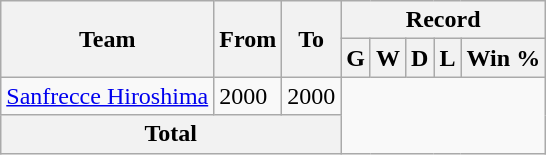<table class="wikitable" style="text-align: center">
<tr>
<th rowspan="2">Team</th>
<th rowspan="2">From</th>
<th rowspan="2">To</th>
<th colspan="5">Record</th>
</tr>
<tr>
<th>G</th>
<th>W</th>
<th>D</th>
<th>L</th>
<th>Win %</th>
</tr>
<tr>
<td align="left"><a href='#'>Sanfrecce Hiroshima</a></td>
<td align="left">2000</td>
<td align="left">2000<br></td>
</tr>
<tr>
<th colspan="3">Total<br></th>
</tr>
</table>
